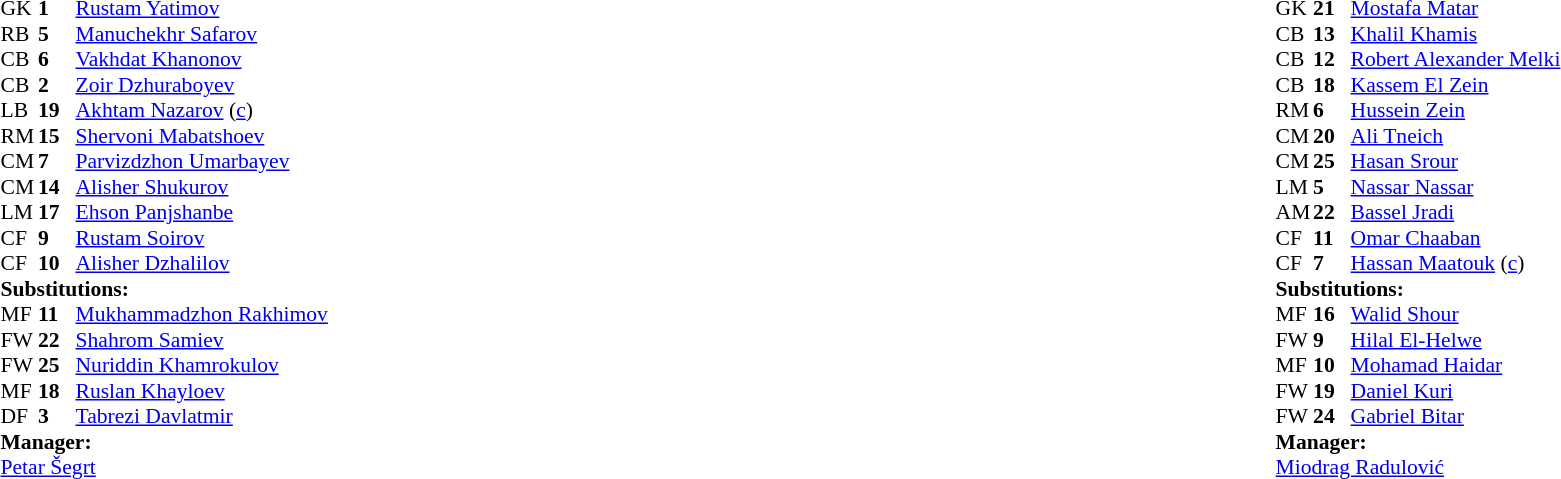<table width="100%">
<tr>
<td valign="top" width="40%"><br><table style="font-size:90%" cellspacing="0" cellpadding="0">
<tr>
<th width=25></th>
<th width=25></th>
</tr>
<tr>
<td>GK</td>
<td><strong>1</strong></td>
<td><a href='#'>Rustam Yatimov</a></td>
</tr>
<tr>
<td>RB</td>
<td><strong>5</strong></td>
<td><a href='#'>Manuchekhr Safarov</a></td>
</tr>
<tr>
<td>CB</td>
<td><strong>6</strong></td>
<td><a href='#'>Vakhdat Khanonov</a></td>
</tr>
<tr>
<td>CB</td>
<td><strong>2</strong></td>
<td><a href='#'>Zoir Dzhuraboyev</a></td>
<td></td>
</tr>
<tr>
<td>LB</td>
<td><strong>19</strong></td>
<td><a href='#'>Akhtam Nazarov</a> (<a href='#'>c</a>)</td>
<td></td>
<td></td>
</tr>
<tr>
<td>RM</td>
<td><strong>15</strong></td>
<td><a href='#'>Shervoni Mabatshoev</a></td>
<td></td>
<td></td>
</tr>
<tr>
<td>CM</td>
<td><strong>7</strong></td>
<td><a href='#'>Parvizdzhon Umarbayev</a></td>
</tr>
<tr>
<td>CM</td>
<td><strong>14</strong></td>
<td><a href='#'>Alisher Shukurov</a></td>
<td></td>
<td></td>
</tr>
<tr>
<td>LM</td>
<td><strong>17</strong></td>
<td><a href='#'>Ehson Panjshanbe</a></td>
<td></td>
</tr>
<tr>
<td>CF</td>
<td><strong>9</strong></td>
<td><a href='#'>Rustam Soirov</a></td>
<td></td>
<td></td>
</tr>
<tr>
<td>CF</td>
<td><strong>10</strong></td>
<td><a href='#'>Alisher Dzhalilov</a></td>
<td></td>
<td></td>
</tr>
<tr>
<td colspan=3><strong>Substitutions:</strong></td>
</tr>
<tr>
<td>MF</td>
<td><strong>11</strong></td>
<td><a href='#'>Mukhammadzhon Rakhimov</a></td>
<td></td>
<td></td>
</tr>
<tr>
<td>FW</td>
<td><strong>22</strong></td>
<td><a href='#'>Shahrom Samiev</a></td>
<td></td>
<td></td>
</tr>
<tr>
<td>FW</td>
<td><strong>25</strong></td>
<td><a href='#'>Nuriddin Khamrokulov</a></td>
<td></td>
<td></td>
</tr>
<tr>
<td>MF</td>
<td><strong>18</strong></td>
<td><a href='#'>Ruslan Khayloev</a></td>
<td></td>
<td></td>
</tr>
<tr>
<td>DF</td>
<td><strong>3</strong></td>
<td><a href='#'>Tabrezi Davlatmir</a></td>
<td></td>
<td></td>
</tr>
<tr>
<td colspan=3><strong>Manager:</strong></td>
</tr>
<tr>
<td colspan=3> <a href='#'>Petar Šegrt</a></td>
</tr>
</table>
</td>
<td valign="top"></td>
<td valign="top" width="50%"><br><table style="font-size:90%; margin:auto" cellspacing="0" cellpadding="0">
<tr>
<th width=25></th>
<th width=25></th>
</tr>
<tr>
<td>GK</td>
<td><strong>21</strong></td>
<td><a href='#'>Mostafa Matar</a></td>
<td></td>
</tr>
<tr>
<td>CB</td>
<td><strong>13</strong></td>
<td><a href='#'>Khalil Khamis</a></td>
</tr>
<tr>
<td>CB</td>
<td><strong>12</strong></td>
<td><a href='#'>Robert Alexander Melki</a></td>
</tr>
<tr>
<td>CB</td>
<td><strong>18</strong></td>
<td><a href='#'>Kassem El Zein</a></td>
<td></td>
</tr>
<tr>
<td>RM</td>
<td><strong>6</strong></td>
<td><a href='#'>Hussein Zein</a></td>
<td></td>
</tr>
<tr>
<td>CM</td>
<td><strong>20</strong></td>
<td><a href='#'>Ali Tneich</a></td>
<td></td>
<td></td>
</tr>
<tr>
<td>CM</td>
<td><strong>25</strong></td>
<td><a href='#'>Hasan Srour</a></td>
</tr>
<tr>
<td>LM</td>
<td><strong>5</strong></td>
<td><a href='#'>Nassar Nassar</a></td>
<td></td>
<td></td>
</tr>
<tr>
<td>AM</td>
<td><strong>22</strong></td>
<td><a href='#'>Bassel Jradi</a></td>
<td></td>
<td></td>
</tr>
<tr>
<td>CF</td>
<td><strong>11</strong></td>
<td><a href='#'>Omar Chaaban</a></td>
<td></td>
<td></td>
</tr>
<tr>
<td>CF</td>
<td><strong>7</strong></td>
<td><a href='#'>Hassan Maatouk</a> (<a href='#'>c</a>)</td>
<td></td>
<td></td>
</tr>
<tr>
<td colspan=3><strong>Substitutions:</strong></td>
</tr>
<tr>
<td>MF</td>
<td><strong>16</strong></td>
<td><a href='#'>Walid Shour</a></td>
<td></td>
<td></td>
</tr>
<tr>
<td>FW</td>
<td><strong>9</strong></td>
<td><a href='#'>Hilal El-Helwe</a></td>
<td></td>
<td></td>
</tr>
<tr>
<td>MF</td>
<td><strong>10</strong></td>
<td><a href='#'>Mohamad Haidar</a></td>
<td></td>
<td></td>
</tr>
<tr>
<td>FW</td>
<td><strong>19</strong></td>
<td><a href='#'>Daniel Kuri</a></td>
<td></td>
<td></td>
</tr>
<tr>
<td>FW</td>
<td><strong>24</strong></td>
<td><a href='#'>Gabriel Bitar</a></td>
<td></td>
<td></td>
</tr>
<tr>
<td colspan=3><strong>Manager:</strong></td>
</tr>
<tr>
<td colspan=3> <a href='#'>Miodrag Radulović</a></td>
</tr>
</table>
</td>
</tr>
</table>
